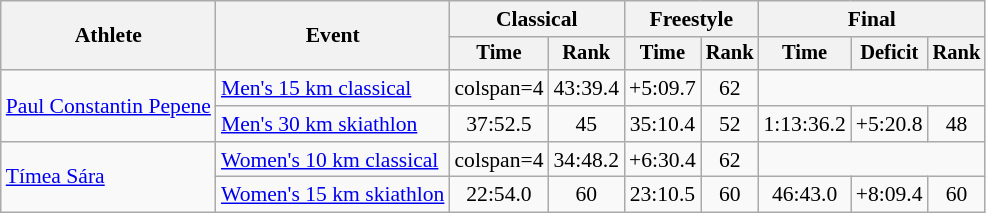<table class="wikitable" style="font-size:90%">
<tr>
<th rowspan=2>Athlete</th>
<th rowspan=2>Event</th>
<th colspan=2>Classical</th>
<th colspan=2>Freestyle</th>
<th colspan=3>Final</th>
</tr>
<tr style="font-size: 95%">
<th>Time</th>
<th>Rank</th>
<th>Time</th>
<th>Rank</th>
<th>Time</th>
<th>Deficit</th>
<th>Rank</th>
</tr>
<tr align=center>
<td align=left rowspan=2><a href='#'>Paul Constantin Pepene</a></td>
<td align=left><a href='#'>Men's 15 km classical</a></td>
<td>colspan=4 </td>
<td>43:39.4</td>
<td>+5:09.7</td>
<td>62</td>
</tr>
<tr align=center>
<td align=left><a href='#'>Men's 30 km skiathlon</a></td>
<td>37:52.5</td>
<td>45</td>
<td>35:10.4</td>
<td>52</td>
<td>1:13:36.2</td>
<td>+5:20.8</td>
<td>48</td>
</tr>
<tr align=center>
<td align=left rowspan=2><a href='#'>Tímea Sára</a></td>
<td align=left><a href='#'>Women's 10 km classical</a></td>
<td>colspan=4 </td>
<td>34:48.2</td>
<td>+6:30.4</td>
<td>62</td>
</tr>
<tr align=center>
<td align=left><a href='#'>Women's 15 km skiathlon</a></td>
<td>22:54.0</td>
<td>60</td>
<td>23:10.5</td>
<td>60</td>
<td>46:43.0</td>
<td>+8:09.4</td>
<td>60</td>
</tr>
</table>
